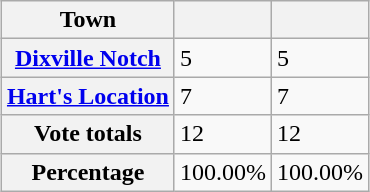<table class="wikitable sortable" style=margin:auto;margin:auto>
<tr valign=bottom>
<th>Town</th>
<th></th>
<th></th>
</tr>
<tr>
<th><a href='#'>Dixville Notch</a></th>
<td>5</td>
<td>5</td>
</tr>
<tr>
<th><a href='#'>Hart's Location</a></th>
<td>7</td>
<td>7</td>
</tr>
<tr>
<th>Vote totals</th>
<td>12</td>
<td>12</td>
</tr>
<tr>
<th>Percentage</th>
<td>100.00%</td>
<td>100.00%</td>
</tr>
</table>
